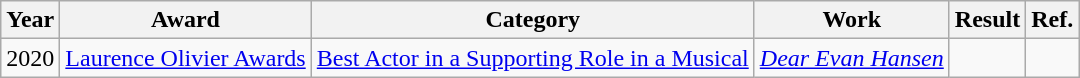<table class="wikitable">
<tr>
<th>Year</th>
<th>Award</th>
<th>Category</th>
<th>Work</th>
<th>Result</th>
<th>Ref.</th>
</tr>
<tr>
<td>2020</td>
<td><a href='#'>Laurence Olivier Awards</a></td>
<td><a href='#'>Best Actor in a Supporting Role in a Musical</a></td>
<td><em><a href='#'>Dear Evan Hansen</a></em></td>
<td></td>
<td></td>
</tr>
</table>
